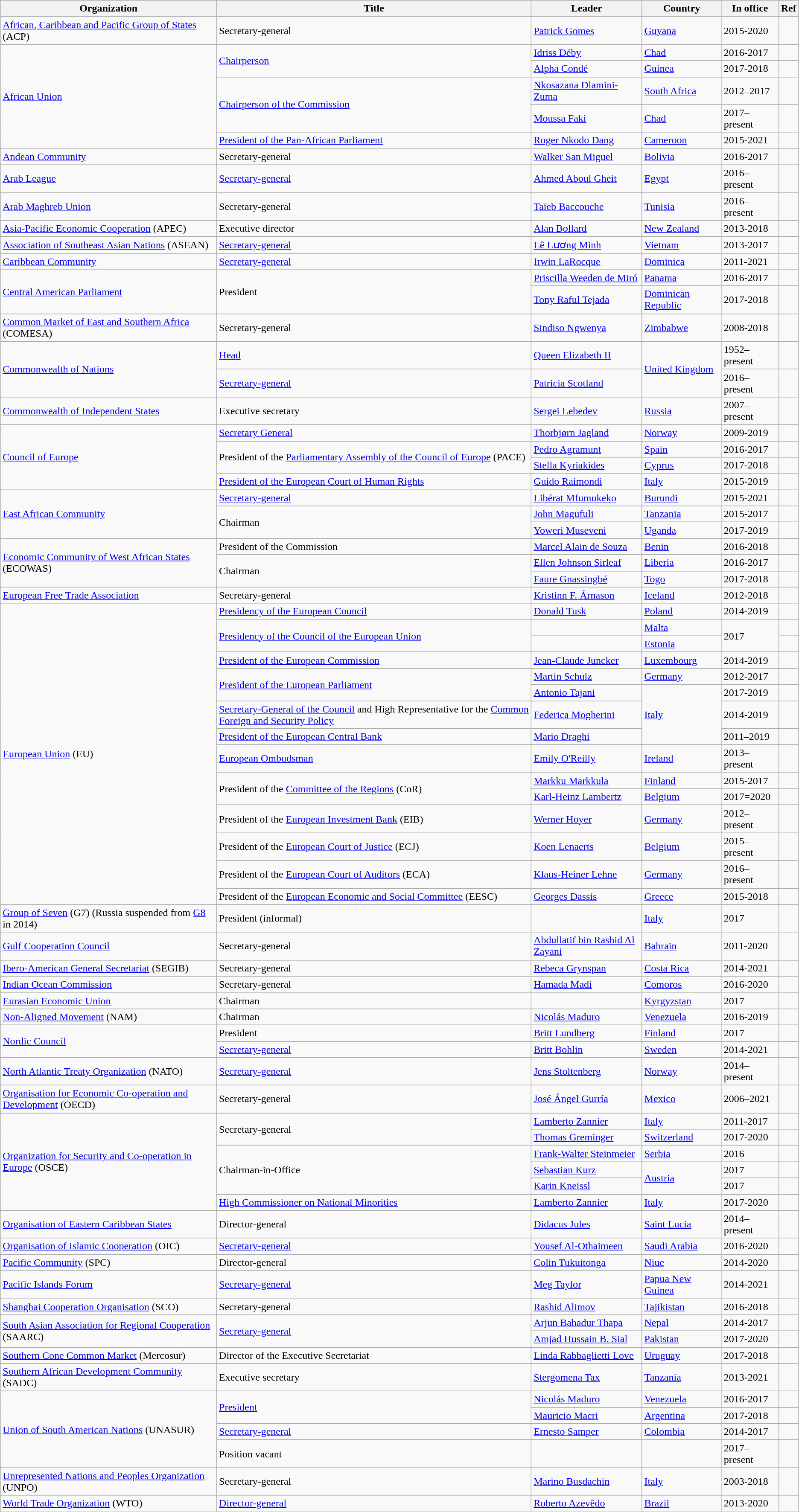<table class="wikitable unsortable">
<tr>
<th>Organization</th>
<th>Title</th>
<th>Leader</th>
<th>Country</th>
<th>In office</th>
<th>Ref</th>
</tr>
<tr>
<td><a href='#'>African, Caribbean and Pacific Group of States</a> (ACP)</td>
<td>Secretary-general</td>
<td><a href='#'>Patrick Gomes</a></td>
<td><a href='#'>Guyana</a></td>
<td>2015-2020</td>
<td></td>
</tr>
<tr>
<td rowspan="5"><a href='#'>African Union</a></td>
<td rowspan="2"><a href='#'>Chairperson</a></td>
<td><a href='#'>Idriss Déby</a></td>
<td><a href='#'>Chad</a></td>
<td>2016-2017</td>
<td></td>
</tr>
<tr>
<td><a href='#'>Alpha Condé</a></td>
<td><a href='#'>Guinea</a></td>
<td>2017-2018</td>
<td></td>
</tr>
<tr>
<td rowspan="2"><a href='#'>Chairperson of the Commission</a></td>
<td><a href='#'>Nkosazana Dlamini-Zuma</a></td>
<td><a href='#'>South Africa</a></td>
<td>2012–2017</td>
<td></td>
</tr>
<tr>
<td><a href='#'>Moussa Faki</a></td>
<td><a href='#'>Chad</a></td>
<td>2017–present</td>
<td></td>
</tr>
<tr>
<td><a href='#'>President of the Pan-African Parliament</a></td>
<td><a href='#'>Roger Nkodo Dang</a></td>
<td><a href='#'>Cameroon</a></td>
<td>2015-2021</td>
<td></td>
</tr>
<tr>
<td><a href='#'>Andean Community</a></td>
<td>Secretary-general</td>
<td><a href='#'>Walker San Miguel</a></td>
<td><a href='#'>Bolivia</a></td>
<td>2016-2017</td>
<td></td>
</tr>
<tr>
<td><a href='#'>Arab League</a></td>
<td><a href='#'>Secretary-general</a></td>
<td><a href='#'>Ahmed Aboul Gheit</a></td>
<td><a href='#'>Egypt</a></td>
<td>2016–present</td>
<td></td>
</tr>
<tr>
<td><a href='#'>Arab Maghreb Union</a></td>
<td>Secretary-general</td>
<td><a href='#'>Taïeb Baccouche</a></td>
<td><a href='#'>Tunisia</a></td>
<td>2016–present</td>
<td></td>
</tr>
<tr>
<td><a href='#'>Asia-Pacific Economic Cooperation</a> (APEC)</td>
<td>Executive director</td>
<td><a href='#'>Alan Bollard</a></td>
<td><a href='#'>New Zealand</a></td>
<td>2013-2018</td>
<td></td>
</tr>
<tr>
<td><a href='#'>Association of Southeast Asian Nations</a> (ASEAN)</td>
<td><a href='#'>Secretary-general</a></td>
<td><a href='#'>Lê Lương Minh</a></td>
<td><a href='#'>Vietnam</a></td>
<td>2013-2017</td>
<td></td>
</tr>
<tr>
<td><a href='#'>Caribbean Community</a></td>
<td><a href='#'>Secretary-general</a></td>
<td><a href='#'>Irwin LaRocque</a></td>
<td><a href='#'>Dominica</a></td>
<td>2011-2021</td>
<td></td>
</tr>
<tr>
<td rowspan="2"><a href='#'>Central American Parliament</a></td>
<td rowspan="2">President</td>
<td><a href='#'>Priscilla Weeden de Miró</a></td>
<td><a href='#'>Panama</a></td>
<td>2016-2017</td>
<td></td>
</tr>
<tr>
<td><a href='#'>Tony Raful Tejada</a></td>
<td><a href='#'>Dominican Republic</a></td>
<td>2017-2018</td>
<td></td>
</tr>
<tr>
<td><a href='#'>Common Market of East and Southern Africa</a> (COMESA)</td>
<td>Secretary-general</td>
<td><a href='#'>Sindiso Ngwenya</a></td>
<td><a href='#'>Zimbabwe</a></td>
<td>2008-2018</td>
<td></td>
</tr>
<tr>
<td rowspan="2"><a href='#'>Commonwealth of Nations</a></td>
<td><a href='#'>Head</a></td>
<td><a href='#'>Queen Elizabeth II</a></td>
<td rowspan="2"><a href='#'>United Kingdom</a></td>
<td>1952–present</td>
<td></td>
</tr>
<tr>
<td><a href='#'>Secretary-general</a></td>
<td><a href='#'>Patricia Scotland</a></td>
<td>2016–present</td>
<td></td>
</tr>
<tr>
<td><a href='#'>Commonwealth of Independent States</a></td>
<td>Executive secretary</td>
<td><a href='#'>Sergei Lebedev</a></td>
<td><a href='#'>Russia</a></td>
<td>2007–present</td>
<td></td>
</tr>
<tr>
<td rowspan="4"><a href='#'>Council of Europe</a></td>
<td><a href='#'>Secretary General</a></td>
<td><a href='#'>Thorbjørn Jagland</a></td>
<td><a href='#'>Norway</a></td>
<td>2009-2019</td>
<td></td>
</tr>
<tr>
<td rowspan="2">President of the <a href='#'>Parliamentary Assembly of the Council of Europe</a> (PACE)</td>
<td><a href='#'>Pedro Agramunt</a></td>
<td><a href='#'>Spain</a></td>
<td>2016-2017</td>
<td></td>
</tr>
<tr>
<td><a href='#'>Stella Kyriakides</a></td>
<td><a href='#'>Cyprus</a></td>
<td>2017-2018</td>
<td></td>
</tr>
<tr>
<td><a href='#'>President of the European Court of Human Rights</a></td>
<td><a href='#'>Guido Raimondi</a></td>
<td><a href='#'>Italy</a></td>
<td>2015-2019</td>
<td></td>
</tr>
<tr>
<td rowspan="3"><a href='#'>East African Community</a></td>
<td><a href='#'>Secretary-general</a></td>
<td><a href='#'>Libérat Mfumukeko</a></td>
<td><a href='#'>Burundi</a></td>
<td>2015-2021</td>
<td></td>
</tr>
<tr>
<td rowspan="2">Chairman</td>
<td><a href='#'>John Magufuli</a></td>
<td><a href='#'>Tanzania</a></td>
<td>2015-2017</td>
<td></td>
</tr>
<tr>
<td><a href='#'>Yoweri Museveni</a></td>
<td><a href='#'>Uganda</a></td>
<td>2017-2019</td>
<td></td>
</tr>
<tr>
<td rowspan="3"><a href='#'>Economic Community of West African States</a> (ECOWAS)</td>
<td>President of the Commission</td>
<td><a href='#'>Marcel Alain de Souza</a></td>
<td><a href='#'>Benin</a></td>
<td>2016-2018</td>
<td></td>
</tr>
<tr>
<td rowspan="2">Chairman</td>
<td><a href='#'>Ellen Johnson Sirleaf</a></td>
<td><a href='#'>Liberia</a></td>
<td>2016-2017</td>
<td></td>
</tr>
<tr>
<td><a href='#'>Faure Gnassingbé</a></td>
<td><a href='#'>Togo</a></td>
<td>2017-2018</td>
<td></td>
</tr>
<tr>
<td><a href='#'>European Free Trade Association</a></td>
<td>Secretary-general</td>
<td><a href='#'>Kristinn F. Árnason</a></td>
<td><a href='#'>Iceland</a></td>
<td>2012-2018</td>
<td></td>
</tr>
<tr>
<td rowspan="15"><a href='#'>European Union</a> (EU)</td>
<td><a href='#'>Presidency of the European Council</a></td>
<td><a href='#'>Donald Tusk</a></td>
<td><a href='#'>Poland</a></td>
<td>2014-2019</td>
<td></td>
</tr>
<tr>
<td rowspan="2"><a href='#'>Presidency of the Council of the European Union</a></td>
<td></td>
<td><a href='#'>Malta</a></td>
<td rowspan="2">2017</td>
<td></td>
</tr>
<tr>
<td></td>
<td><a href='#'>Estonia</a></td>
<td></td>
</tr>
<tr>
<td><a href='#'>President of the European Commission</a></td>
<td><a href='#'>Jean-Claude Juncker</a></td>
<td><a href='#'>Luxembourg</a></td>
<td>2014-2019</td>
<td></td>
</tr>
<tr>
<td rowspan="2"><a href='#'>President of the European Parliament</a></td>
<td><a href='#'>Martin Schulz</a></td>
<td><a href='#'>Germany</a></td>
<td>2012-2017</td>
<td></td>
</tr>
<tr>
<td><a href='#'>Antonio Tajani</a></td>
<td rowspan="3"><a href='#'>Italy</a></td>
<td>2017-2019</td>
<td></td>
</tr>
<tr>
<td><a href='#'>Secretary-General of the Council</a> and High Representative for the <a href='#'>Common Foreign and Security Policy</a></td>
<td><a href='#'>Federica Mogherini</a></td>
<td>2014-2019</td>
<td></td>
</tr>
<tr>
<td><a href='#'>President of the European Central Bank</a></td>
<td><a href='#'>Mario Draghi</a></td>
<td>2011–2019</td>
<td></td>
</tr>
<tr>
<td><a href='#'>European Ombudsman</a></td>
<td><a href='#'>Emily O'Reilly</a></td>
<td><a href='#'>Ireland</a></td>
<td>2013–present</td>
<td></td>
</tr>
<tr>
<td rowspan="2">President of the <a href='#'>Committee of the Regions</a> (CoR)</td>
<td><a href='#'>Markku Markkula</a></td>
<td><a href='#'>Finland</a></td>
<td>2015-2017</td>
<td></td>
</tr>
<tr>
<td><a href='#'>Karl-Heinz Lambertz</a></td>
<td><a href='#'>Belgium</a></td>
<td>2017=2020</td>
<td></td>
</tr>
<tr>
<td>President of the <a href='#'>European Investment Bank</a> (EIB)</td>
<td><a href='#'>Werner Hoyer</a></td>
<td><a href='#'>Germany</a></td>
<td>2012–present</td>
<td></td>
</tr>
<tr>
<td>President of the <a href='#'>European Court of Justice</a> (ECJ)</td>
<td><a href='#'>Koen Lenaerts</a></td>
<td><a href='#'>Belgium</a></td>
<td>2015–present</td>
<td></td>
</tr>
<tr>
<td>President of the <a href='#'>European Court of Auditors</a> (ECA)</td>
<td><a href='#'>Klaus-Heiner Lehne</a></td>
<td><a href='#'>Germany</a></td>
<td>2016–present</td>
<td></td>
</tr>
<tr>
<td>President of the <a href='#'>European Economic and Social Committee</a> (EESC)</td>
<td><a href='#'>Georges Dassis</a></td>
<td><a href='#'>Greece</a></td>
<td>2015-2018</td>
<td></td>
</tr>
<tr>
<td><a href='#'>Group of Seven</a> (G7) (Russia suspended from <a href='#'>G8</a> in 2014)</td>
<td>President (informal)</td>
<td></td>
<td><a href='#'>Italy</a></td>
<td>2017</td>
<td></td>
</tr>
<tr>
<td><a href='#'>Gulf Cooperation Council</a></td>
<td>Secretary-general</td>
<td><a href='#'>Abdullatif bin Rashid Al Zayani</a></td>
<td><a href='#'>Bahrain</a></td>
<td>2011-2020</td>
<td></td>
</tr>
<tr>
<td><a href='#'>Ibero-American General Secretariat</a> (SEGIB)</td>
<td>Secretary-general</td>
<td><a href='#'>Rebeca Grynspan</a></td>
<td><a href='#'>Costa Rica</a></td>
<td>2014-2021</td>
<td></td>
</tr>
<tr>
<td><a href='#'>Indian Ocean Commission</a></td>
<td>Secretary-general</td>
<td><a href='#'>Hamada Madi</a></td>
<td><a href='#'>Comoros</a></td>
<td>2016-2020</td>
<td></td>
</tr>
<tr>
<td><a href='#'>Eurasian Economic Union</a></td>
<td>Chairman</td>
<td></td>
<td><a href='#'>Kyrgyzstan</a></td>
<td>2017</td>
<td></td>
</tr>
<tr>
<td><a href='#'>Non-Aligned Movement</a> (NAM)</td>
<td>Chairman</td>
<td><a href='#'>Nicolás Maduro</a></td>
<td><a href='#'>Venezuela</a></td>
<td>2016-2019</td>
<td></td>
</tr>
<tr>
<td rowspan="2"><a href='#'>Nordic Council</a></td>
<td>President</td>
<td><a href='#'>Britt Lundberg</a></td>
<td><a href='#'>Finland</a></td>
<td>2017</td>
<td></td>
</tr>
<tr>
<td><a href='#'>Secretary-general</a></td>
<td><a href='#'>Britt Bohlin</a></td>
<td><a href='#'>Sweden</a></td>
<td>2014-2021</td>
<td></td>
</tr>
<tr>
<td><a href='#'>North Atlantic Treaty Organization</a> (NATO)</td>
<td><a href='#'>Secretary-general</a></td>
<td><a href='#'>Jens Stoltenberg</a></td>
<td><a href='#'>Norway</a></td>
<td>2014–present</td>
<td></td>
</tr>
<tr>
<td><a href='#'>Organisation for Economic Co-operation and Development</a> (OECD)</td>
<td>Secretary-general</td>
<td><a href='#'>José Ángel Gurría</a></td>
<td><a href='#'>Mexico</a></td>
<td>2006–2021</td>
<td></td>
</tr>
<tr>
<td rowspan="6"><a href='#'>Organization for Security and Co-operation in Europe</a> (OSCE)</td>
<td rowspan="2">Secretary-general</td>
<td><a href='#'>Lamberto Zannier</a></td>
<td><a href='#'>Italy</a></td>
<td>2011-2017</td>
<td></td>
</tr>
<tr>
<td><a href='#'>Thomas Greminger</a></td>
<td><a href='#'>Switzerland</a></td>
<td>2017-2020</td>
<td></td>
</tr>
<tr>
<td rowspan="3">Chairman-in-Office</td>
<td><a href='#'>Frank-Walter Steinmeier</a></td>
<td><a href='#'>Serbia</a></td>
<td>2016</td>
<td></td>
</tr>
<tr>
<td><a href='#'>Sebastian Kurz</a></td>
<td rowspan="2"><a href='#'>Austria</a></td>
<td>2017</td>
<td></td>
</tr>
<tr>
<td><a href='#'>Karin Kneissl</a></td>
<td>2017</td>
<td></td>
</tr>
<tr>
<td><a href='#'>High Commissioner on National Minorities</a></td>
<td><a href='#'>Lamberto Zannier</a></td>
<td><a href='#'>Italy</a></td>
<td>2017-2020</td>
<td></td>
</tr>
<tr>
<td><a href='#'>Organisation of Eastern Caribbean States</a></td>
<td>Director-general</td>
<td><a href='#'>Didacus Jules</a></td>
<td><a href='#'>Saint Lucia</a></td>
<td>2014–present</td>
<td></td>
</tr>
<tr>
<td><a href='#'>Organisation of Islamic Cooperation</a> (OIC)</td>
<td><a href='#'>Secretary-general</a></td>
<td><a href='#'>Yousef Al-Othaimeen</a></td>
<td><a href='#'>Saudi Arabia</a></td>
<td>2016-2020</td>
<td></td>
</tr>
<tr>
<td><a href='#'>Pacific Community</a> (SPC)</td>
<td>Director-general</td>
<td><a href='#'>Colin Tukuitonga</a></td>
<td><a href='#'>Niue</a></td>
<td>2014-2020</td>
<td></td>
</tr>
<tr>
<td><a href='#'>Pacific Islands Forum</a></td>
<td><a href='#'>Secretary-general</a></td>
<td><a href='#'>Meg Taylor</a></td>
<td><a href='#'>Papua New Guinea</a></td>
<td>2014-2021</td>
<td></td>
</tr>
<tr>
<td><a href='#'>Shanghai Cooperation Organisation</a> (SCO)</td>
<td>Secretary-general</td>
<td><a href='#'>Rashid Alimov</a></td>
<td><a href='#'>Tajikistan</a></td>
<td>2016-2018</td>
<td></td>
</tr>
<tr>
<td rowspan="2"><a href='#'>South Asian Association for Regional Cooperation</a> (SAARC)</td>
<td rowspan="2"><a href='#'>Secretary-general</a></td>
<td><a href='#'>Arjun Bahadur Thapa</a></td>
<td><a href='#'>Nepal</a></td>
<td>2014-2017</td>
<td></td>
</tr>
<tr>
<td><a href='#'>Amjad Hussain B. Sial</a></td>
<td><a href='#'>Pakistan</a></td>
<td>2017-2020</td>
<td></td>
</tr>
<tr>
<td><a href='#'>Southern Cone Common Market</a>  (Mercosur)</td>
<td>Director of the Executive Secretariat</td>
<td><a href='#'>Linda Rabbaglietti Love</a></td>
<td><a href='#'>Uruguay</a></td>
<td>2017-2018</td>
<td></td>
</tr>
<tr>
<td><a href='#'>Southern African Development Community</a> (SADC)</td>
<td>Executive secretary</td>
<td><a href='#'>Stergomena Tax</a></td>
<td><a href='#'>Tanzania</a></td>
<td>2013-2021</td>
<td></td>
</tr>
<tr>
<td rowspan="4"><a href='#'>Union of South American Nations</a> (UNASUR)</td>
<td rowspan="2"><a href='#'>President</a></td>
<td><a href='#'>Nicolás Maduro</a></td>
<td><a href='#'>Venezuela</a></td>
<td>2016-2017</td>
<td></td>
</tr>
<tr>
<td><a href='#'>Mauricio Macri</a></td>
<td><a href='#'>Argentina</a></td>
<td>2017-2018</td>
<td></td>
</tr>
<tr>
<td rowspan"2"><a href='#'>Secretary-general</a></td>
<td><a href='#'>Ernesto Samper</a></td>
<td><a href='#'>Colombia</a></td>
<td>2014-2017</td>
<td></td>
</tr>
<tr>
<td>Position vacant</td>
<td></td>
<td></td>
<td>2017–present</td>
<td></td>
</tr>
<tr>
<td><a href='#'>Unrepresented Nations and Peoples Organization</a> (UNPO)</td>
<td>Secretary-general</td>
<td><a href='#'>Marino Busdachin</a></td>
<td><a href='#'>Italy</a></td>
<td>2003-2018</td>
<td></td>
</tr>
<tr>
<td><a href='#'>World Trade Organization</a> (WTO)</td>
<td><a href='#'>Director-general</a></td>
<td><a href='#'>Roberto Azevêdo</a></td>
<td><a href='#'>Brazil</a></td>
<td>2013-2020</td>
<td></td>
</tr>
<tr>
</tr>
</table>
